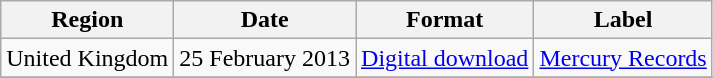<table class=wikitable>
<tr>
<th>Region</th>
<th>Date</th>
<th>Format</th>
<th>Label</th>
</tr>
<tr>
<td>United Kingdom</td>
<td>25 February 2013</td>
<td><a href='#'>Digital download</a></td>
<td><a href='#'>Mercury Records</a></td>
</tr>
<tr>
</tr>
</table>
